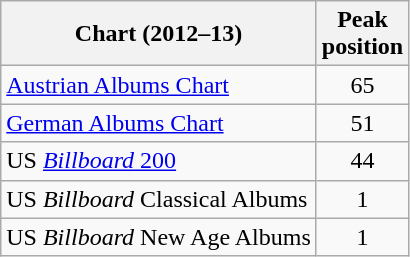<table class="wikitable sortable">
<tr>
<th>Chart (2012–13)</th>
<th>Peak<br>position</th>
</tr>
<tr>
<td><a href='#'>Austrian Albums Chart</a></td>
<td style="text-align:center;">65</td>
</tr>
<tr>
<td><a href='#'>German Albums Chart</a></td>
<td style="text-align:center;">51</td>
</tr>
<tr>
<td>US <a href='#'><em>Billboard</em> 200</a></td>
<td style="text-align:center;">44</td>
</tr>
<tr>
<td>US <em>Billboard</em> Classical Albums</td>
<td style="text-align:center;">1</td>
</tr>
<tr>
<td>US <em>Billboard</em> New Age Albums</td>
<td style="text-align:center;">1</td>
</tr>
</table>
